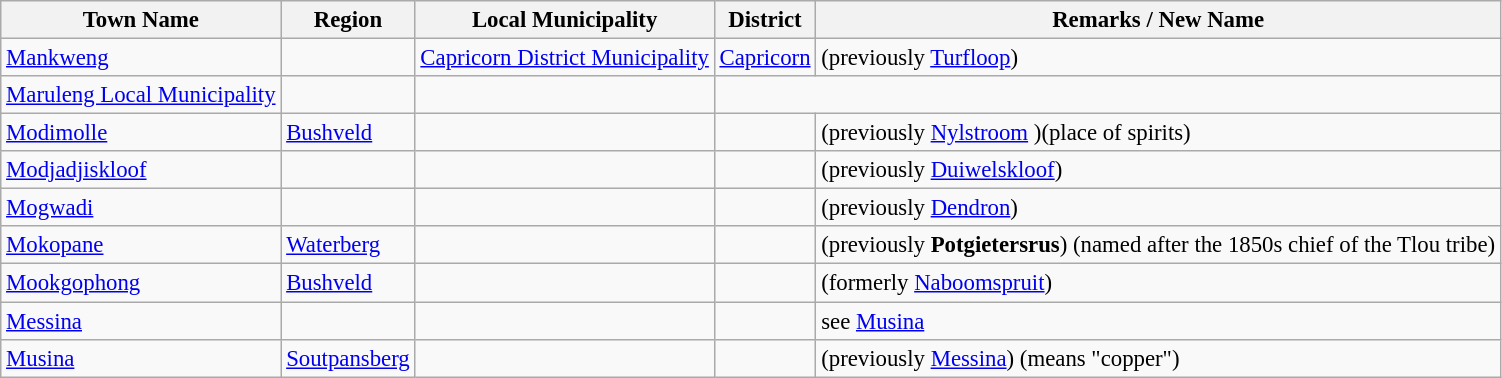<table class="wikitable sortable" style="font-size: 95%;">
<tr>
<th>Town Name</th>
<th>Region</th>
<th>Local Municipality</th>
<th>District</th>
<th>Remarks / New Name</th>
</tr>
<tr>
<td><a href='#'>Mankweng</a></td>
<td></td>
<td><a href='#'>Capricorn District Municipality</a></td>
<td><a href='#'>Capricorn</a></td>
<td>(previously <a href='#'>Turfloop</a>)</td>
</tr>
<tr>
<td><a href='#'>Maruleng Local Municipality</a></td>
<td></td>
<td></td>
</tr>
<tr>
<td><a href='#'>Modimolle</a></td>
<td><a href='#'>Bushveld</a></td>
<td></td>
<td></td>
<td>(previously  <a href='#'>Nylstroom</a> )(place of spirits)</td>
</tr>
<tr>
<td><a href='#'>Modjadjiskloof</a></td>
<td></td>
<td></td>
<td></td>
<td>(previously <a href='#'>Duiwelskloof</a>)</td>
</tr>
<tr>
<td><a href='#'>Mogwadi</a></td>
<td></td>
<td></td>
<td></td>
<td>(previously <a href='#'>Dendron</a>)</td>
</tr>
<tr>
<td><a href='#'>Mokopane</a></td>
<td><a href='#'>Waterberg</a></td>
<td></td>
<td></td>
<td>(previously <strong>Potgietersrus</strong>) (named after the 1850s chief of the Tlou tribe)</td>
</tr>
<tr>
<td><a href='#'>Mookgophong</a></td>
<td><a href='#'>Bushveld</a></td>
<td></td>
<td></td>
<td>(formerly <a href='#'>Naboomspruit</a>)</td>
</tr>
<tr>
<td><a href='#'>Messina</a></td>
<td></td>
<td></td>
<td></td>
<td>see <a href='#'>Musina</a></td>
</tr>
<tr>
<td><a href='#'>Musina</a></td>
<td><a href='#'>Soutpansberg</a></td>
<td></td>
<td></td>
<td>(previously <a href='#'>Messina</a>) (means "copper")</td>
</tr>
</table>
